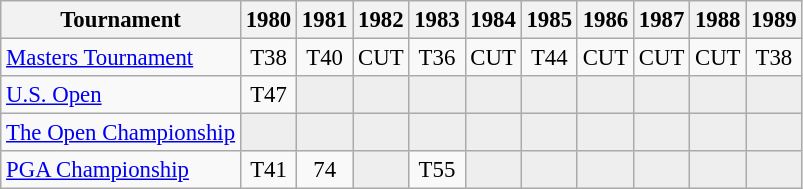<table class="wikitable" style="font-size:95%;text-align:center;">
<tr>
<th>Tournament</th>
<th>1980</th>
<th>1981</th>
<th>1982</th>
<th>1983</th>
<th>1984</th>
<th>1985</th>
<th>1986</th>
<th>1987</th>
<th>1988</th>
<th>1989</th>
</tr>
<tr>
<td align=left><a href='#'>Masters Tournament</a></td>
<td>T38</td>
<td>T40</td>
<td>CUT</td>
<td>T36</td>
<td>CUT</td>
<td>T44</td>
<td>CUT</td>
<td>CUT</td>
<td>CUT</td>
<td>T38</td>
</tr>
<tr>
<td align=left><a href='#'>U.S. Open</a></td>
<td>T47</td>
<td style="background:#eeeeee;"></td>
<td style="background:#eeeeee;"></td>
<td style="background:#eeeeee;"></td>
<td style="background:#eeeeee;"></td>
<td style="background:#eeeeee;"></td>
<td style="background:#eeeeee;"></td>
<td style="background:#eeeeee;"></td>
<td style="background:#eeeeee;"></td>
<td style="background:#eeeeee;"></td>
</tr>
<tr>
<td align=left><a href='#'>The Open Championship</a></td>
<td style="background:#eeeeee;"></td>
<td style="background:#eeeeee;"></td>
<td style="background:#eeeeee;"></td>
<td style="background:#eeeeee;"></td>
<td style="background:#eeeeee;"></td>
<td style="background:#eeeeee;"></td>
<td style="background:#eeeeee;"></td>
<td style="background:#eeeeee;"></td>
<td style="background:#eeeeee;"></td>
<td style="background:#eeeeee;"></td>
</tr>
<tr>
<td align=left><a href='#'>PGA Championship</a></td>
<td>T41</td>
<td>74</td>
<td style="background:#eeeeee;"></td>
<td>T55</td>
<td style="background:#eeeeee;"></td>
<td style="background:#eeeeee;"></td>
<td style="background:#eeeeee;"></td>
<td style="background:#eeeeee;"></td>
<td style="background:#eeeeee;"></td>
<td style="background:#eeeeee;"></td>
</tr>
</table>
